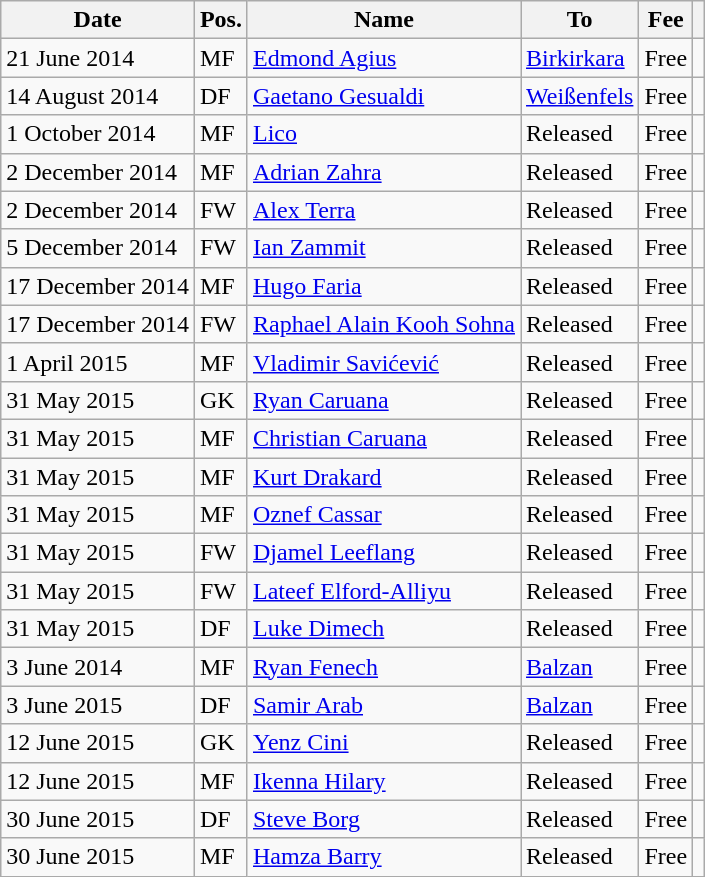<table class="wikitable">
<tr>
<th>Date</th>
<th>Pos.</th>
<th>Name</th>
<th>To</th>
<th>Fee</th>
<th></th>
</tr>
<tr>
<td>21 June 2014</td>
<td>MF</td>
<td> <a href='#'>Edmond Agius</a></td>
<td> <a href='#'>Birkirkara</a></td>
<td>Free</td>
<td></td>
</tr>
<tr>
<td>14 August 2014</td>
<td>DF</td>
<td> <a href='#'>Gaetano Gesualdi</a></td>
<td> <a href='#'>Weißenfels</a></td>
<td>Free</td>
<td></td>
</tr>
<tr>
<td>1 October 2014</td>
<td>MF</td>
<td> <a href='#'>Lico</a></td>
<td>Released</td>
<td>Free</td>
<td></td>
</tr>
<tr>
<td>2 December 2014</td>
<td>MF</td>
<td> <a href='#'>Adrian Zahra</a></td>
<td>Released</td>
<td>Free</td>
<td></td>
</tr>
<tr>
<td>2 December 2014</td>
<td>FW</td>
<td> <a href='#'>Alex Terra</a></td>
<td>Released</td>
<td>Free</td>
<td></td>
</tr>
<tr>
<td>5 December 2014</td>
<td>FW</td>
<td> <a href='#'>Ian Zammit</a></td>
<td>Released</td>
<td>Free</td>
<td></td>
</tr>
<tr>
<td>17 December 2014</td>
<td>MF</td>
<td> <a href='#'>Hugo Faria</a></td>
<td>Released</td>
<td>Free</td>
<td></td>
</tr>
<tr>
<td>17 December 2014</td>
<td>FW</td>
<td> <a href='#'>Raphael Alain Kooh Sohna</a></td>
<td>Released</td>
<td>Free</td>
<td></td>
</tr>
<tr>
<td>1 April 2015</td>
<td>MF</td>
<td> <a href='#'>Vladimir Savićević</a></td>
<td>Released</td>
<td>Free</td>
<td></td>
</tr>
<tr>
<td>31 May 2015</td>
<td>GK</td>
<td> <a href='#'>Ryan Caruana</a></td>
<td>Released</td>
<td>Free</td>
<td></td>
</tr>
<tr>
<td>31 May 2015</td>
<td>MF</td>
<td> <a href='#'>Christian Caruana</a></td>
<td>Released</td>
<td>Free</td>
<td></td>
</tr>
<tr>
<td>31 May 2015</td>
<td>MF</td>
<td> <a href='#'>Kurt Drakard</a></td>
<td>Released</td>
<td>Free</td>
<td></td>
</tr>
<tr>
<td>31 May 2015</td>
<td>MF</td>
<td> <a href='#'>Oznef Cassar</a></td>
<td>Released</td>
<td>Free</td>
<td></td>
</tr>
<tr>
<td>31 May 2015</td>
<td>FW</td>
<td> <a href='#'>Djamel Leeflang</a></td>
<td>Released</td>
<td>Free</td>
<td></td>
</tr>
<tr>
<td>31 May 2015</td>
<td>FW</td>
<td> <a href='#'>Lateef Elford-Alliyu</a></td>
<td>Released</td>
<td>Free</td>
<td></td>
</tr>
<tr>
<td>31 May 2015</td>
<td>DF</td>
<td> <a href='#'>Luke Dimech</a></td>
<td>Released</td>
<td>Free</td>
<td></td>
</tr>
<tr>
<td>3 June 2014</td>
<td>MF</td>
<td> <a href='#'>Ryan Fenech</a></td>
<td> <a href='#'>Balzan</a></td>
<td>Free</td>
<td></td>
</tr>
<tr>
<td>3 June 2015</td>
<td>DF</td>
<td> <a href='#'>Samir Arab</a></td>
<td> <a href='#'>Balzan</a></td>
<td>Free</td>
<td></td>
</tr>
<tr>
<td>12 June 2015</td>
<td>GK</td>
<td> <a href='#'>Yenz Cini</a></td>
<td>Released</td>
<td>Free</td>
<td></td>
</tr>
<tr>
<td>12 June 2015</td>
<td>MF</td>
<td> <a href='#'>Ikenna Hilary</a></td>
<td>Released</td>
<td>Free</td>
<td></td>
</tr>
<tr>
<td>30 June 2015</td>
<td>DF</td>
<td> <a href='#'>Steve Borg</a></td>
<td>Released</td>
<td>Free</td>
<td></td>
</tr>
<tr>
<td>30 June 2015</td>
<td>MF</td>
<td> <a href='#'>Hamza Barry</a></td>
<td>Released</td>
<td>Free</td>
<td></td>
</tr>
</table>
